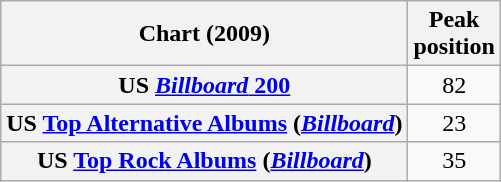<table class="wikitable sortable plainrowheaders" style="text-align:center">
<tr>
<th scope="col">Chart (2009)</th>
<th scope="col">Peak<br> position</th>
</tr>
<tr>
<th scope="row">US <a href='#'><em>Billboard</em> 200</a></th>
<td>82</td>
</tr>
<tr>
<th scope="row">US <a href='#'>Top Alternative Albums</a> (<a href='#'><em>Billboard</em></a>)</th>
<td>23</td>
</tr>
<tr>
<th scope="row">US <a href='#'>Top Rock Albums</a> (<a href='#'><em>Billboard</em></a>)</th>
<td>35</td>
</tr>
</table>
